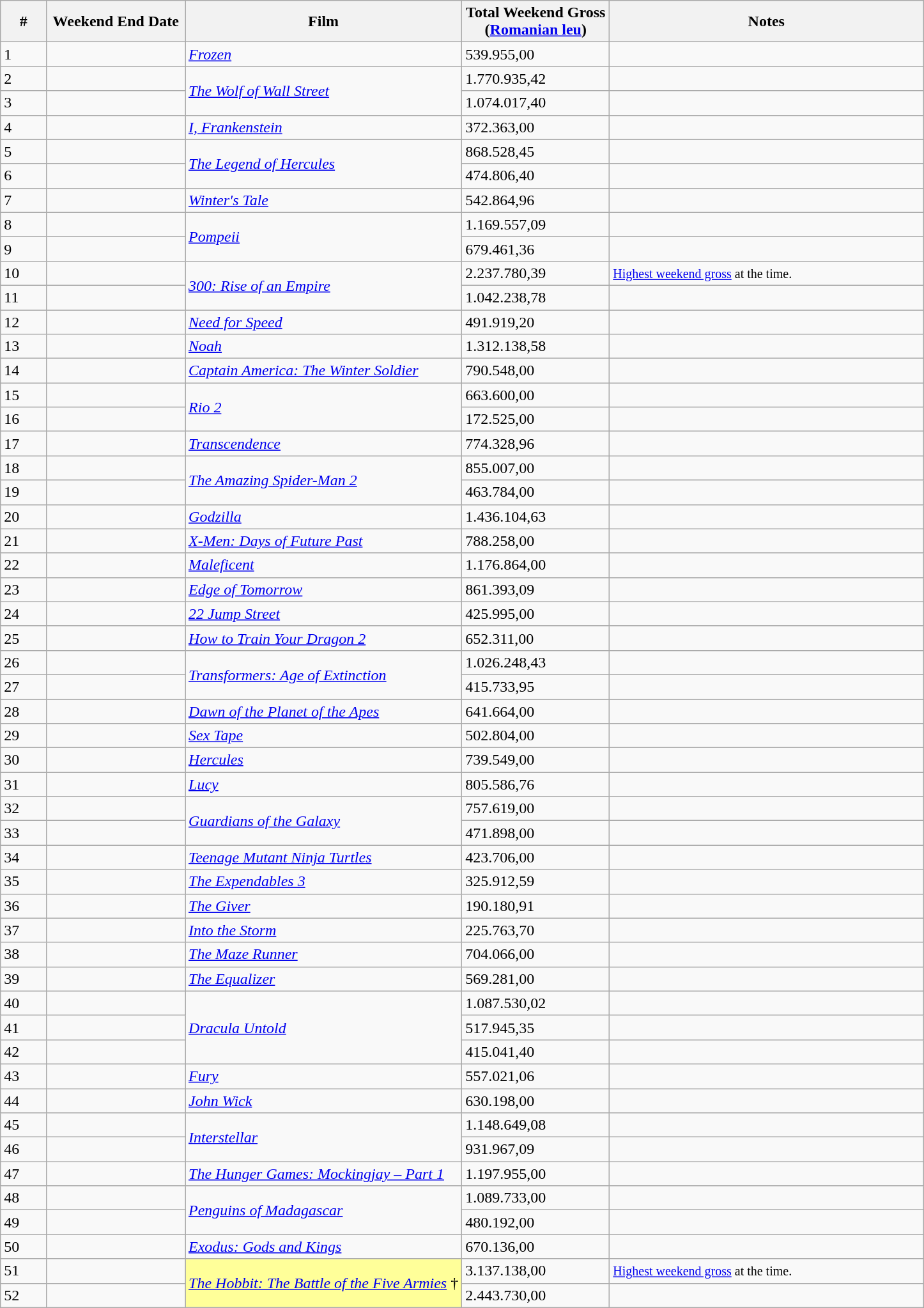<table class="wikitable sortable">
<tr>
<th width="5%">#</th>
<th width="15%">Weekend End Date</th>
<th width="30%">Film</th>
<th width="16%">Total Weekend Gross<br>(<a href='#'>Romanian leu</a>)</th>
<th width="34%">Notes</th>
</tr>
<tr>
<td>1</td>
<td></td>
<td><em><a href='#'>Frozen</a></em></td>
<td> 539.955,00</td>
<td></td>
</tr>
<tr>
<td>2</td>
<td></td>
<td rowspan="2"><em><a href='#'>The Wolf of Wall Street</a></em></td>
<td>1.770.935,42</td>
<td></td>
</tr>
<tr>
<td>3</td>
<td></td>
<td>1.074.017,40</td>
<td></td>
</tr>
<tr>
<td>4</td>
<td></td>
<td><em><a href='#'>I, Frankenstein</a></em></td>
<td> 372.363,00</td>
<td></td>
</tr>
<tr>
<td>5</td>
<td></td>
<td rowspan="2"><em><a href='#'>The Legend of Hercules</a></em></td>
<td> 868.528,45</td>
<td></td>
</tr>
<tr>
<td>6</td>
<td></td>
<td> 474.806,40</td>
<td></td>
</tr>
<tr>
<td>7</td>
<td></td>
<td><em><a href='#'>Winter's Tale</a></em></td>
<td> 542.864,96</td>
<td></td>
</tr>
<tr>
<td>8</td>
<td></td>
<td rowspan="2"><em><a href='#'>Pompeii</a></em></td>
<td>1.169.557,09</td>
<td></td>
</tr>
<tr>
<td>9</td>
<td></td>
<td> 679.461,36</td>
<td></td>
</tr>
<tr>
<td>10</td>
<td></td>
<td rowspan="2"><em><a href='#'>300: Rise of an Empire</a></em></td>
<td>2.237.780,39</td>
<td> <small><a href='#'>Highest weekend gross</a> at the time.</small></td>
</tr>
<tr>
<td>11</td>
<td></td>
<td>1.042.238,78</td>
<td></td>
</tr>
<tr>
<td>12</td>
<td></td>
<td><em><a href='#'>Need for Speed</a></em></td>
<td> 491.919,20</td>
<td></td>
</tr>
<tr>
<td>13</td>
<td></td>
<td><em><a href='#'>Noah</a></em></td>
<td>1.312.138,58</td>
<td></td>
</tr>
<tr>
<td>14</td>
<td></td>
<td><em><a href='#'>Captain America: The Winter Soldier</a></em></td>
<td> 790.548,00</td>
<td></td>
</tr>
<tr>
<td>15</td>
<td></td>
<td rowspan="2"><em><a href='#'>Rio 2</a></em></td>
<td> 663.600,00</td>
<td></td>
</tr>
<tr>
<td>16</td>
<td></td>
<td> 172.525,00</td>
<td></td>
</tr>
<tr>
<td>17</td>
<td></td>
<td><em><a href='#'>Transcendence</a></em></td>
<td> 774.328,96</td>
<td></td>
</tr>
<tr>
<td>18</td>
<td></td>
<td rowspan="2"><em><a href='#'>The Amazing Spider-Man 2</a></em></td>
<td> 855.007,00</td>
<td></td>
</tr>
<tr>
<td>19</td>
<td></td>
<td> 463.784,00</td>
<td></td>
</tr>
<tr>
<td>20</td>
<td></td>
<td><em><a href='#'>Godzilla</a></em></td>
<td>1.436.104,63</td>
<td></td>
</tr>
<tr>
<td>21</td>
<td></td>
<td><em><a href='#'>X-Men: Days of Future Past</a></em></td>
<td> 788.258,00</td>
<td></td>
</tr>
<tr>
<td>22</td>
<td></td>
<td><em><a href='#'>Maleficent</a></em></td>
<td>1.176.864,00</td>
<td></td>
</tr>
<tr>
<td>23</td>
<td></td>
<td><em><a href='#'>Edge of Tomorrow</a></em></td>
<td> 861.393,09</td>
<td></td>
</tr>
<tr>
<td>24</td>
<td></td>
<td><em><a href='#'>22 Jump Street</a></em></td>
<td> 425.995,00</td>
<td></td>
</tr>
<tr>
<td>25</td>
<td></td>
<td><em><a href='#'>How to Train Your Dragon 2</a></em></td>
<td> 652.311,00</td>
<td></td>
</tr>
<tr>
<td>26</td>
<td></td>
<td rowspan="2"><em><a href='#'>Transformers: Age of Extinction</a></em></td>
<td>1.026.248,43</td>
<td></td>
</tr>
<tr>
<td>27</td>
<td></td>
<td> 415.733,95</td>
<td></td>
</tr>
<tr>
<td>28</td>
<td></td>
<td><em><a href='#'>Dawn of the Planet of the Apes</a></em></td>
<td> 641.664,00</td>
<td></td>
</tr>
<tr>
<td>29</td>
<td></td>
<td><em><a href='#'>Sex Tape</a></em></td>
<td> 502.804,00</td>
<td></td>
</tr>
<tr>
<td>30</td>
<td></td>
<td><em><a href='#'>Hercules</a></em></td>
<td> 739.549,00</td>
<td></td>
</tr>
<tr>
<td>31</td>
<td></td>
<td><em><a href='#'>Lucy</a></em></td>
<td> 805.586,76</td>
<td></td>
</tr>
<tr>
<td>32</td>
<td></td>
<td rowspan="2"><em><a href='#'>Guardians of the Galaxy</a></em></td>
<td> 757.619,00</td>
<td></td>
</tr>
<tr>
<td>33</td>
<td></td>
<td> 471.898,00</td>
<td></td>
</tr>
<tr>
<td>34</td>
<td></td>
<td><em><a href='#'>Teenage Mutant Ninja Turtles</a></em></td>
<td> 423.706,00</td>
<td></td>
</tr>
<tr>
<td>35</td>
<td></td>
<td><em><a href='#'>The Expendables 3</a></em></td>
<td> 325.912,59</td>
<td></td>
</tr>
<tr>
<td>36</td>
<td></td>
<td><em><a href='#'>The Giver</a></em></td>
<td> 190.180,91</td>
<td></td>
</tr>
<tr>
<td>37</td>
<td></td>
<td><em><a href='#'>Into the Storm</a></em></td>
<td> 225.763,70</td>
<td></td>
</tr>
<tr>
<td>38</td>
<td></td>
<td><em><a href='#'>The Maze Runner</a></em></td>
<td> 704.066,00</td>
<td></td>
</tr>
<tr>
<td>39</td>
<td></td>
<td><em><a href='#'>The Equalizer</a></em></td>
<td> 569.281,00</td>
<td></td>
</tr>
<tr>
<td>40</td>
<td></td>
<td rowspan="3"><em><a href='#'>Dracula Untold</a></em></td>
<td>1.087.530,02</td>
<td></td>
</tr>
<tr>
<td>41</td>
<td></td>
<td> 517.945,35</td>
<td></td>
</tr>
<tr>
<td>42</td>
<td></td>
<td> 415.041,40</td>
<td></td>
</tr>
<tr>
<td>43</td>
<td></td>
<td><em><a href='#'>Fury</a></em></td>
<td> 557.021,06</td>
<td></td>
</tr>
<tr>
<td>44</td>
<td></td>
<td><em><a href='#'>John Wick</a></em></td>
<td> 630.198,00</td>
<td></td>
</tr>
<tr>
<td>45</td>
<td></td>
<td rowspan="2"><em><a href='#'>Interstellar</a></em></td>
<td>1.148.649,08</td>
<td></td>
</tr>
<tr>
<td>46</td>
<td></td>
<td> 931.967,09</td>
<td></td>
</tr>
<tr>
<td>47</td>
<td></td>
<td><em><a href='#'>The Hunger Games: Mockingjay – Part 1</a></em></td>
<td>1.197.955,00</td>
<td></td>
</tr>
<tr>
<td>48</td>
<td></td>
<td rowspan="2"><em><a href='#'>Penguins of Madagascar</a></em></td>
<td>1.089.733,00</td>
<td></td>
</tr>
<tr>
<td>49</td>
<td></td>
<td> 480.192,00</td>
<td></td>
</tr>
<tr>
<td>50</td>
<td></td>
<td><em><a href='#'>Exodus: Gods and Kings</a></em></td>
<td> 670.136,00</td>
<td></td>
</tr>
<tr>
<td>51</td>
<td></td>
<td rowspan="2" style="background-color:#FFFF99"><em><a href='#'>The Hobbit: The Battle of the Five Armies</a></em> †</td>
<td>3.137.138,00</td>
<td><small><a href='#'>Highest weekend gross</a> at the time.</small></td>
</tr>
<tr>
<td>52</td>
<td></td>
<td>2.443.730,00</td>
<td></td>
</tr>
</table>
